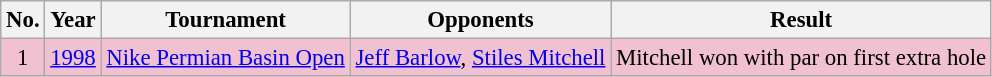<table class="wikitable" style="font-size:95%;">
<tr>
<th>No.</th>
<th>Year</th>
<th>Tournament</th>
<th>Opponents</th>
<th>Result</th>
</tr>
<tr style="background:#F2C1D1;">
<td align=center>1</td>
<td><a href='#'>1998</a></td>
<td><a href='#'>Nike Permian Basin Open</a></td>
<td> <a href='#'>Jeff Barlow</a>,  <a href='#'>Stiles Mitchell</a></td>
<td>Mitchell won with par on first extra hole</td>
</tr>
</table>
